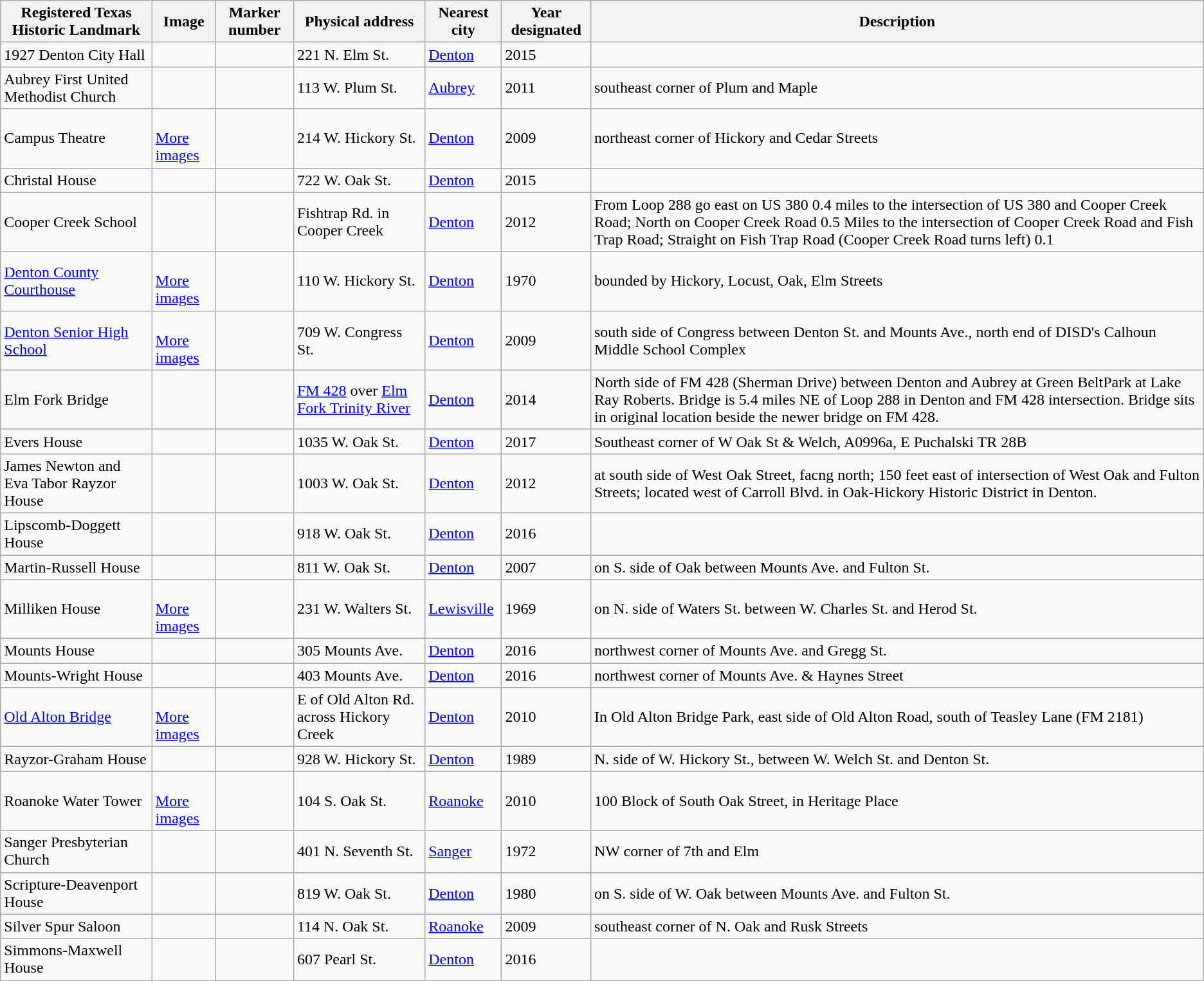<table class="wikitable sortable">
<tr>
<th>Registered Texas Historic Landmark</th>
<th>Image</th>
<th>Marker number</th>
<th>Physical address</th>
<th>Nearest city</th>
<th>Year designated</th>
<th>Description</th>
</tr>
<tr>
<td>1927 Denton City Hall</td>
<td></td>
<td></td>
<td>221 N. Elm St.<br></td>
<td><a href='#'>Denton</a></td>
<td>2015</td>
<td></td>
</tr>
<tr>
<td>Aubrey First United Methodist Church</td>
<td></td>
<td></td>
<td>113 W. Plum St.<br></td>
<td><a href='#'>Aubrey</a></td>
<td>2011</td>
<td>southeast corner of Plum and Maple</td>
</tr>
<tr>
<td>Campus Theatre</td>
<td><br> <a href='#'>More images</a></td>
<td></td>
<td>214 W. Hickory St.<br></td>
<td><a href='#'>Denton</a></td>
<td>2009</td>
<td>northeast corner of Hickory and Cedar Streets</td>
</tr>
<tr>
<td>Christal House</td>
<td></td>
<td></td>
<td>722 W. Oak St.<br></td>
<td><a href='#'>Denton</a></td>
<td>2015</td>
<td></td>
</tr>
<tr>
<td>Cooper Creek School</td>
<td></td>
<td></td>
<td>Fishtrap Rd. in Cooper Creek<br></td>
<td><a href='#'>Denton</a></td>
<td>2012</td>
<td>From Loop 288 go east on US 380 0.4 miles to the intersection of US 380 and Cooper Creek Road; North on Cooper Creek Road 0.5 Miles to the intersection of Cooper Creek Road and Fish Trap Road; Straight on Fish Trap Road (Cooper Creek Road turns left) 0.1</td>
</tr>
<tr>
<td><a href='#'>Denton County Courthouse</a></td>
<td><br> <a href='#'>More images</a></td>
<td></td>
<td>110 W. Hickory St.<br></td>
<td><a href='#'>Denton</a></td>
<td>1970</td>
<td>bounded by Hickory, Locust, Oak, Elm Streets</td>
</tr>
<tr>
<td><a href='#'>Denton Senior High School</a></td>
<td><br> <a href='#'>More images</a></td>
<td></td>
<td>709 W. Congress St.<br></td>
<td><a href='#'>Denton</a></td>
<td>2009</td>
<td>south side of Congress between Denton St. and Mounts Ave., north end of DISD's Calhoun Middle School Complex</td>
</tr>
<tr>
<td>Elm Fork Bridge</td>
<td></td>
<td></td>
<td><a href='#'>FM 428</a> over <a href='#'>Elm Fork Trinity River</a><br></td>
<td><a href='#'>Denton</a></td>
<td>2014</td>
<td>North side of FM 428 (Sherman Drive) between Denton and Aubrey at Green BeltPark at Lake Ray Roberts. Bridge is 5.4 miles NE of Loop 288 in Denton and FM 428 intersection. Bridge sits in original location beside the newer bridge on FM 428.</td>
</tr>
<tr>
<td>Evers House</td>
<td></td>
<td></td>
<td>1035 W. Oak St.<br></td>
<td><a href='#'>Denton</a></td>
<td>2017</td>
<td>Southeast corner of W Oak St & Welch, A0996a, E Puchalski TR 28B</td>
</tr>
<tr>
<td>James Newton and Eva Tabor Rayzor House</td>
<td></td>
<td></td>
<td>1003 W. Oak St.<br></td>
<td><a href='#'>Denton</a></td>
<td>2012</td>
<td>at south side of West Oak Street, facng north; 150 feet east of intersection of West Oak and Fulton Streets; located west of Carroll Blvd. in Oak-Hickory Historic District in Denton.</td>
</tr>
<tr>
<td>Lipscomb-Doggett House</td>
<td></td>
<td></td>
<td>918 W. Oak St.<br></td>
<td><a href='#'>Denton</a></td>
<td>2016</td>
<td></td>
</tr>
<tr>
<td>Martin-Russell House</td>
<td></td>
<td></td>
<td>811 W. Oak St.<br></td>
<td><a href='#'>Denton</a></td>
<td>2007</td>
<td>on S. side of Oak between Mounts Ave. and Fulton St.</td>
</tr>
<tr>
<td>Milliken House</td>
<td><br> <a href='#'>More images</a></td>
<td></td>
<td>231 W. Walters St.<br></td>
<td><a href='#'>Lewisville</a></td>
<td>1969</td>
<td>on N. side of Waters St. between W. Charles St. and Herod St.</td>
</tr>
<tr>
<td>Mounts House</td>
<td></td>
<td></td>
<td>305 Mounts Ave.<br></td>
<td><a href='#'>Denton</a></td>
<td>2016</td>
<td>northwest corner of Mounts Ave. and Gregg St.</td>
</tr>
<tr>
<td>Mounts-Wright House</td>
<td></td>
<td></td>
<td>403 Mounts Ave.<br></td>
<td><a href='#'>Denton</a></td>
<td>2016</td>
<td>northwest corner of Mounts Ave. & Haynes Street</td>
</tr>
<tr>
<td><a href='#'>Old Alton Bridge</a></td>
<td><br> <a href='#'>More images</a></td>
<td></td>
<td>E of Old Alton Rd. across Hickory Creek<br></td>
<td><a href='#'>Denton</a></td>
<td>2010</td>
<td>In Old Alton Bridge Park, east side of Old Alton Road, south of Teasley Lane (FM 2181)</td>
</tr>
<tr>
<td>Rayzor-Graham House</td>
<td></td>
<td></td>
<td>928 W. Hickory St.<br></td>
<td><a href='#'>Denton</a></td>
<td>1989</td>
<td>N. side of W. Hickory St., between W. Welch St. and Denton St.</td>
</tr>
<tr>
<td>Roanoke Water Tower</td>
<td><br> <a href='#'>More images</a></td>
<td></td>
<td>104 S. Oak St.<br></td>
<td><a href='#'>Roanoke</a></td>
<td>2010</td>
<td>100 Block of South Oak Street, in Heritage Place</td>
</tr>
<tr>
<td>Sanger Presbyterian Church</td>
<td></td>
<td></td>
<td>401 N. Seventh St.<br></td>
<td><a href='#'>Sanger</a></td>
<td>1972</td>
<td>NW corner of 7th and Elm</td>
</tr>
<tr>
<td>Scripture-Deavenport House</td>
<td></td>
<td></td>
<td>819 W. Oak St.<br></td>
<td><a href='#'>Denton</a></td>
<td>1980</td>
<td>on S. side of W. Oak between Mounts Ave. and Fulton St.</td>
</tr>
<tr>
<td>Silver Spur Saloon</td>
<td></td>
<td></td>
<td>114 N. Oak St.<br></td>
<td><a href='#'>Roanoke</a></td>
<td>2009</td>
<td>southeast corner of N. Oak and Rusk Streets</td>
</tr>
<tr>
<td>Simmons-Maxwell House</td>
<td></td>
<td></td>
<td>607 Pearl St.<br></td>
<td><a href='#'>Denton</a></td>
<td>2016</td>
<td></td>
</tr>
</table>
